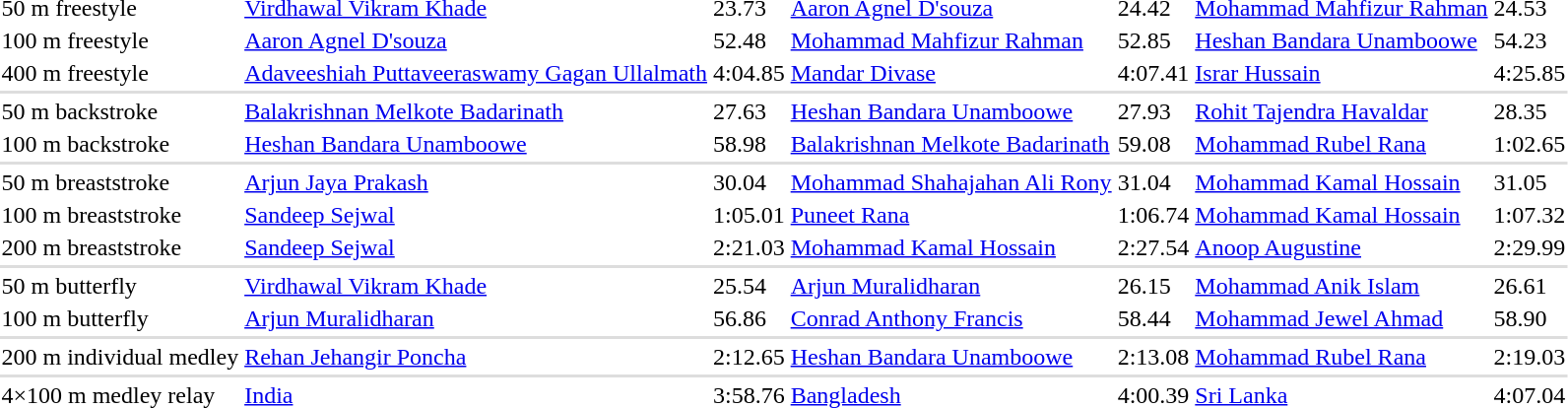<table>
<tr>
<td>50 m freestyle</td>
<td> <a href='#'>Virdhawal Vikram Khade</a></td>
<td>23.73</td>
<td> <a href='#'>Aaron Agnel D'souza</a></td>
<td>24.42</td>
<td> <a href='#'>Mohammad Mahfizur Rahman</a></td>
<td>24.53</td>
</tr>
<tr>
<td>100 m freestyle</td>
<td> <a href='#'>Aaron Agnel D'souza</a></td>
<td>52.48</td>
<td> <a href='#'>Mohammad Mahfizur Rahman</a></td>
<td>52.85</td>
<td> <a href='#'>Heshan Bandara Unamboowe</a></td>
<td>54.23</td>
</tr>
<tr>
<td>400 m freestyle</td>
<td> <a href='#'>Adaveeshiah Puttaveeraswamy Gagan Ullalmath</a></td>
<td>4:04.85</td>
<td> <a href='#'>Mandar Divase</a></td>
<td>4:07.41</td>
<td> <a href='#'>Israr Hussain</a></td>
<td>4:25.85</td>
</tr>
<tr style="background:#ddd;">
<td colspan=7></td>
</tr>
<tr valign="top">
<td>50 m backstroke</td>
<td> <a href='#'>Balakrishnan Melkote Badarinath</a></td>
<td>27.63</td>
<td> <a href='#'>Heshan Bandara Unamboowe</a></td>
<td>27.93</td>
<td> <a href='#'>Rohit Tajendra Havaldar</a></td>
<td>28.35</td>
</tr>
<tr>
<td>100 m backstroke</td>
<td> <a href='#'>Heshan Bandara Unamboowe</a></td>
<td>58.98</td>
<td> <a href='#'>Balakrishnan Melkote Badarinath</a></td>
<td>59.08</td>
<td> <a href='#'>Mohammad Rubel Rana</a></td>
<td>1:02.65</td>
</tr>
<tr style="background:#ddd;">
<td colspan=7></td>
</tr>
<tr valign="top">
<td>50 m breaststroke</td>
<td> <a href='#'>Arjun Jaya Prakash</a></td>
<td>30.04</td>
<td> <a href='#'>Mohammad Shahajahan Ali Rony</a></td>
<td>31.04</td>
<td> <a href='#'>Mohammad Kamal Hossain</a></td>
<td>31.05</td>
</tr>
<tr>
<td>100 m breaststroke</td>
<td> <a href='#'>Sandeep Sejwal</a></td>
<td>1:05.01</td>
<td> <a href='#'>Puneet Rana</a></td>
<td>1:06.74</td>
<td> <a href='#'>Mohammad Kamal Hossain</a></td>
<td>1:07.32</td>
</tr>
<tr>
<td>200 m breaststroke</td>
<td> <a href='#'>Sandeep Sejwal</a></td>
<td>2:21.03</td>
<td> <a href='#'>Mohammad Kamal Hossain </a></td>
<td>2:27.54</td>
<td> <a href='#'>Anoop Augustine</a></td>
<td>2:29.99</td>
</tr>
<tr style="background:#ddd;">
<td colspan=7></td>
</tr>
<tr valign="top">
<td>50 m butterfly</td>
<td> <a href='#'>Virdhawal Vikram Khade</a></td>
<td>25.54</td>
<td> <a href='#'>Arjun Muralidharan</a></td>
<td>26.15</td>
<td> <a href='#'>Mohammad Anik Islam</a></td>
<td>26.61</td>
</tr>
<tr>
<td>100 m butterfly</td>
<td> <a href='#'>Arjun Muralidharan</a></td>
<td>56.86</td>
<td> <a href='#'>Conrad Anthony Francis</a></td>
<td>58.44</td>
<td> <a href='#'>Mohammad Jewel Ahmad</a></td>
<td>58.90</td>
</tr>
<tr style="background:#ddd;">
<td colspan=7></td>
</tr>
<tr valign="top">
<td>200 m individual medley</td>
<td> <a href='#'>Rehan Jehangir Poncha</a></td>
<td>2:12.65</td>
<td> <a href='#'>Heshan Bandara Unamboowe</a></td>
<td>2:13.08</td>
<td> <a href='#'>Mohammad Rubel Rana</a></td>
<td>2:19.03</td>
</tr>
<tr style="background:#ddd;">
<td colspan=7></td>
</tr>
<tr valign="top">
<td>4×100 m medley relay</td>
<td> <a href='#'>India</a></td>
<td>3:58.76</td>
<td> <a href='#'>Bangladesh</a></td>
<td>4:00.39</td>
<td> <a href='#'>Sri Lanka</a></td>
<td>4:07.04</td>
</tr>
</table>
